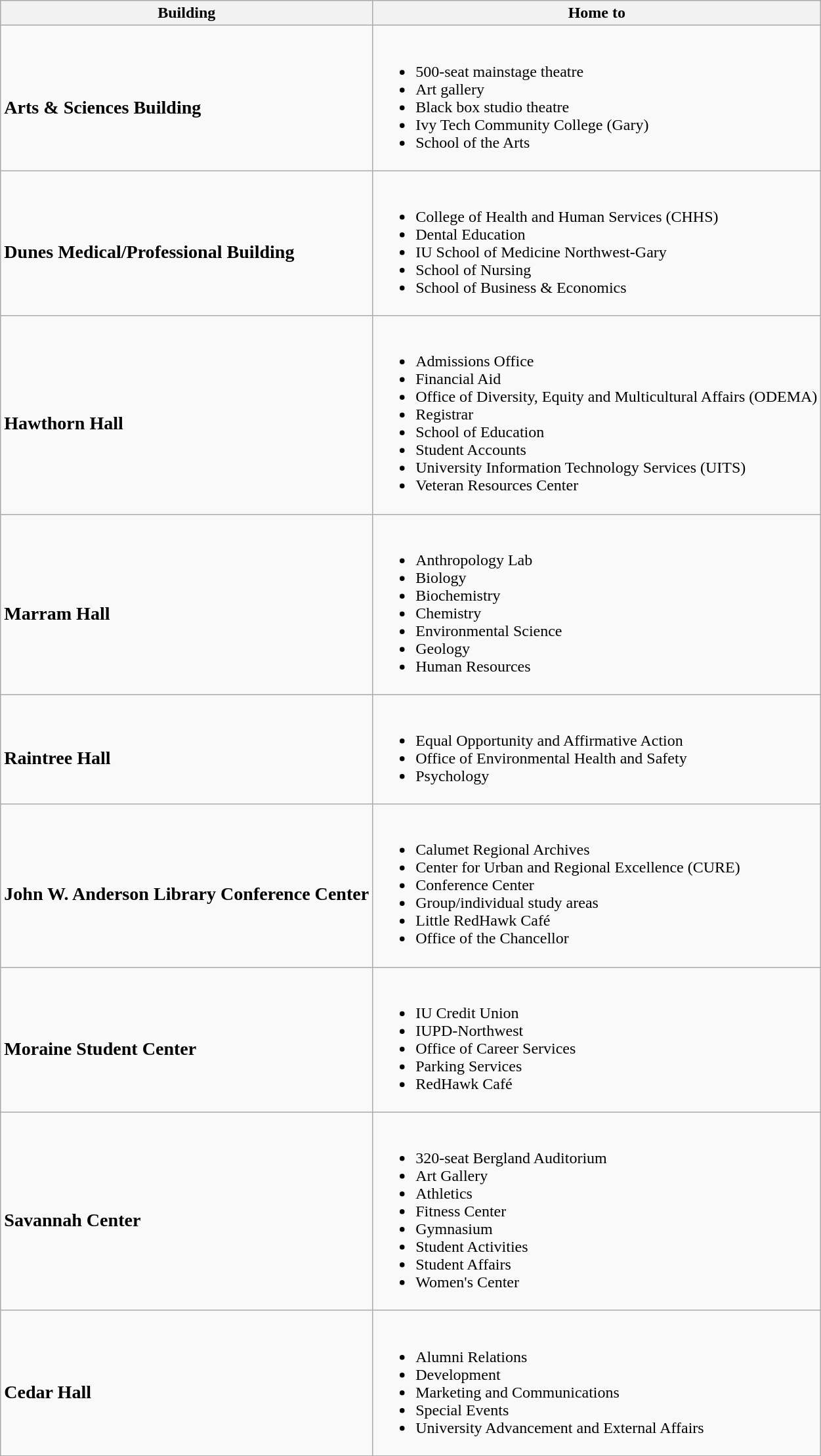<table class="wikitable">
<tr>
<th><strong>Building</strong></th>
<th>Home to</th>
</tr>
<tr>
<td><br><h3>Arts & Sciences Building</h3></td>
<td><br><ul><li>500-seat mainstage theatre</li><li>Art gallery</li><li>Black box studio theatre</li><li>Ivy Tech Community College (Gary)</li><li>School of the Arts</li></ul></td>
</tr>
<tr>
<td><br><h3>Dunes Medical/Professional Building</h3></td>
<td><br><ul><li>College of Health and Human Services (CHHS)</li><li>Dental Education</li><li>IU School of Medicine Northwest-Gary</li><li>School of Nursing</li><li>School of Business & Economics</li></ul></td>
</tr>
<tr>
<td><br><h3>Hawthorn Hall</h3></td>
<td><br><ul><li>Admissions Office</li><li>Financial Aid</li><li>Office of Diversity, Equity and Multicultural Affairs (ODEMA)</li><li>Registrar</li><li>School of Education</li><li>Student Accounts</li><li>University Information Technology Services (UITS)</li><li>Veteran Resources Center</li></ul></td>
</tr>
<tr>
<td><br><h3>Marram Hall</h3></td>
<td><br><ul><li>Anthropology Lab</li><li>Biology</li><li>Biochemistry</li><li>Chemistry</li><li>Environmental Science</li><li>Geology</li><li>Human Resources</li></ul></td>
</tr>
<tr>
<td><br><h3>Raintree Hall</h3></td>
<td><br><ul><li>Equal Opportunity and Affirmative Action</li><li>Office of Environmental Health and Safety</li><li>Psychology</li></ul></td>
</tr>
<tr>
<td><br><h3>John W. Anderson Library Conference Center</h3></td>
<td><br><ul><li>Calumet Regional Archives</li><li>Center for Urban and Regional Excellence (CURE)</li><li>Conference Center</li><li>Group/individual study areas</li><li>Little RedHawk Café</li><li>Office of the Chancellor</li></ul></td>
</tr>
<tr>
<td><br><h3>Moraine Student Center</h3></td>
<td><br><ul><li>IU Credit Union</li><li>IUPD-Northwest</li><li>Office of Career Services</li><li>Parking Services</li><li>RedHawk Café</li></ul></td>
</tr>
<tr>
<td><br><h3>Savannah Center</h3></td>
<td><br><ul><li>320-seat Bergland Auditorium</li><li>Art Gallery</li><li>Athletics</li><li>Fitness Center</li><li>Gymnasium</li><li>Student Activities</li><li>Student Affairs</li><li>Women's Center</li></ul></td>
</tr>
<tr>
<td><br><h3>Cedar Hall</h3></td>
<td><br><ul><li>Alumni Relations</li><li>Development</li><li>Marketing and Communications</li><li>Special Events</li><li>University Advancement and External Affairs</li></ul></td>
</tr>
</table>
